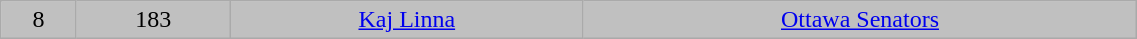<table class="wikitable" width="60%">
<tr align="center" bgcolor="C0C0C0">
<td>8</td>
<td>183</td>
<td><a href='#'>Kaj Linna</a></td>
<td><a href='#'>Ottawa Senators</a></td>
</tr>
</table>
